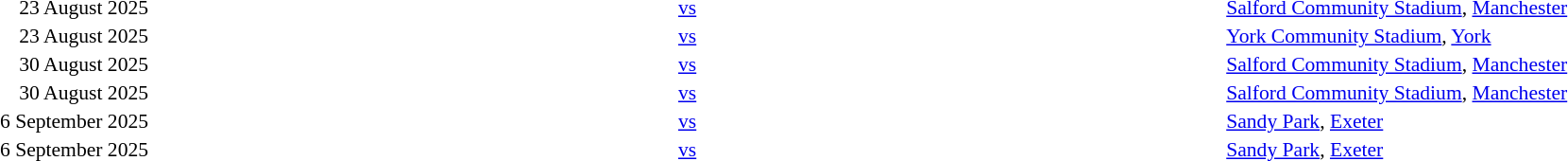<table style="width:100%" cellspacing="1">
<tr>
<th width=15%></th>
<th width=25%></th>
<th width=10%></th>
<th width=25%></th>
</tr>
<tr style=font-size:90%>
<td align=right>23 August 2025</td>
<td align=right></td>
<td align=center><a href='#'>vs</a></td>
<td></td>
<td><a href='#'>Salford Community Stadium</a>, <a href='#'>Manchester</a></td>
</tr>
<tr style=font-size:90%>
<td align=right>23 August 2025</td>
<td align=right></td>
<td align=center><a href='#'>vs</a></td>
<td></td>
<td><a href='#'>York Community Stadium</a>, <a href='#'>York</a></td>
</tr>
<tr style=font-size:90%>
<td align=right>30 August 2025</td>
<td align=right></td>
<td align=center><a href='#'>vs</a></td>
<td></td>
<td><a href='#'>Salford Community Stadium</a>, <a href='#'>Manchester</a></td>
</tr>
<tr style=font-size:90%>
<td align=right>30 August 2025</td>
<td align=right></td>
<td align=center><a href='#'>vs</a></td>
<td></td>
<td><a href='#'>Salford Community Stadium</a>, <a href='#'>Manchester</a></td>
</tr>
<tr style=font-size:90%>
<td align=right>6 September 2025</td>
<td align=right></td>
<td align=center><a href='#'>vs</a></td>
<td></td>
<td><a href='#'>Sandy Park</a>, <a href='#'>Exeter</a></td>
</tr>
<tr style=font-size:90%>
<td align=right>6 September 2025</td>
<td align=right></td>
<td align=center><a href='#'>vs</a></td>
<td></td>
<td><a href='#'>Sandy Park</a>, <a href='#'>Exeter</a></td>
</tr>
</table>
